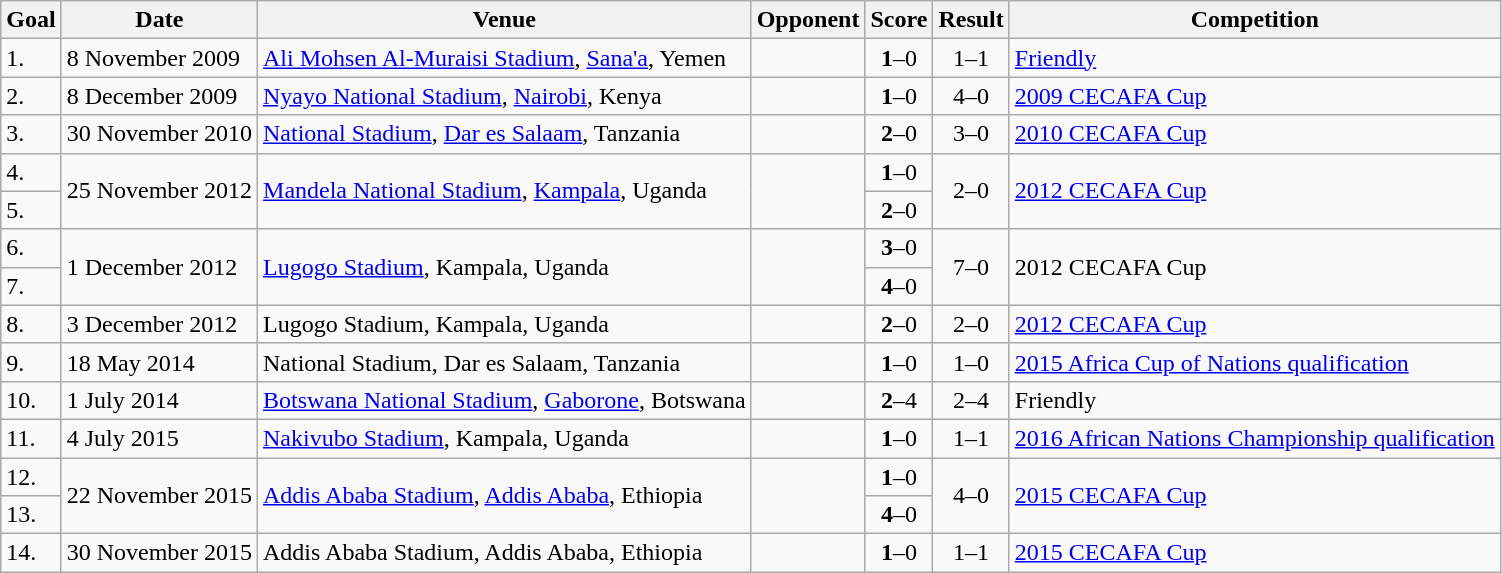<table class="wikitable plainrowheaders sortable">
<tr>
<th>Goal</th>
<th>Date</th>
<th>Venue</th>
<th>Opponent</th>
<th>Score</th>
<th>Result</th>
<th>Competition</th>
</tr>
<tr>
<td>1.</td>
<td>8 November 2009</td>
<td><a href='#'>Ali Mohsen Al-Muraisi Stadium</a>, <a href='#'>Sana'a</a>, Yemen</td>
<td></td>
<td align=center><strong>1</strong>–0</td>
<td align=center>1–1</td>
<td><a href='#'>Friendly</a></td>
</tr>
<tr>
<td>2.</td>
<td>8 December 2009</td>
<td><a href='#'>Nyayo National Stadium</a>, <a href='#'>Nairobi</a>, Kenya</td>
<td></td>
<td align=center><strong>1</strong>–0</td>
<td align=center>4–0</td>
<td><a href='#'>2009 CECAFA Cup</a></td>
</tr>
<tr>
<td>3.</td>
<td>30 November 2010</td>
<td><a href='#'>National Stadium</a>, <a href='#'>Dar es Salaam</a>, Tanzania</td>
<td></td>
<td align=center><strong>2</strong>–0</td>
<td align=center>3–0</td>
<td><a href='#'>2010 CECAFA Cup</a></td>
</tr>
<tr>
<td>4.</td>
<td rowspan="2">25 November 2012</td>
<td rowspan="2"><a href='#'>Mandela National Stadium</a>, <a href='#'>Kampala</a>, Uganda</td>
<td rowspan="2"></td>
<td align=center><strong>1</strong>–0</td>
<td rowspan="2" style="text-align:center">2–0</td>
<td rowspan="2"><a href='#'>2012 CECAFA Cup</a></td>
</tr>
<tr>
<td>5.</td>
<td align=center><strong>2</strong>–0</td>
</tr>
<tr>
<td>6.</td>
<td rowspan="2">1 December 2012</td>
<td rowspan="2"><a href='#'>Lugogo Stadium</a>, Kampala, Uganda</td>
<td rowspan="2"></td>
<td align=center><strong>3</strong>–0</td>
<td rowspan="2" style="text-align:center">7–0</td>
<td rowspan="2">2012 CECAFA Cup</td>
</tr>
<tr>
<td>7.</td>
<td align=center><strong>4</strong>–0</td>
</tr>
<tr>
<td>8.</td>
<td>3 December 2012</td>
<td>Lugogo Stadium, Kampala, Uganda</td>
<td></td>
<td align=center><strong>2</strong>–0</td>
<td align=center>2–0</td>
<td><a href='#'>2012 CECAFA Cup</a></td>
</tr>
<tr>
<td>9.</td>
<td>18 May 2014</td>
<td>National Stadium, Dar es Salaam, Tanzania</td>
<td></td>
<td align=center><strong>1</strong>–0</td>
<td align=center>1–0</td>
<td><a href='#'>2015 Africa Cup of Nations qualification</a></td>
</tr>
<tr>
<td>10.</td>
<td>1 July 2014</td>
<td><a href='#'>Botswana National Stadium</a>, <a href='#'>Gaborone</a>, Botswana</td>
<td></td>
<td align=center><strong>2</strong>–4</td>
<td align=center>2–4</td>
<td>Friendly</td>
</tr>
<tr>
<td>11.</td>
<td>4 July 2015</td>
<td><a href='#'>Nakivubo Stadium</a>, Kampala, Uganda</td>
<td></td>
<td align=center><strong>1</strong>–0</td>
<td align=center>1–1</td>
<td><a href='#'>2016 African Nations Championship qualification</a></td>
</tr>
<tr>
<td>12.</td>
<td rowspan="2">22 November 2015</td>
<td rowspan="2"><a href='#'>Addis Ababa Stadium</a>, <a href='#'>Addis Ababa</a>, Ethiopia</td>
<td rowspan="2"></td>
<td align=center><strong>1</strong>–0</td>
<td rowspan="2" style="text-align:center">4–0</td>
<td rowspan="2"><a href='#'>2015 CECAFA Cup</a></td>
</tr>
<tr>
<td>13.</td>
<td align=center><strong>4</strong>–0</td>
</tr>
<tr>
<td>14.</td>
<td>30 November 2015</td>
<td>Addis Ababa Stadium, Addis Ababa, Ethiopia</td>
<td></td>
<td align=center><strong>1</strong>–0</td>
<td align=center>1–1</td>
<td><a href='#'>2015 CECAFA Cup</a></td>
</tr>
</table>
